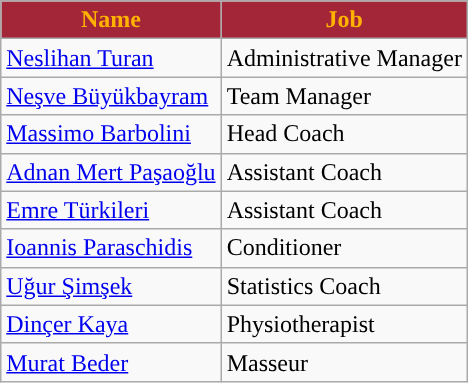<table class="wikitable plainrowheaders sortable">
<tr>
<th style="background:#A32638; color:#FFB300; ">Name</th>
<th style="background:#A32638; color:#FFB300; ">Job</th>
</tr>
<tr>
<td> <a href='#'>Neslihan Turan</a></td>
<td>Administrative Manager</td>
</tr>
<tr>
<td> <a href='#'>Neşve Büyükbayram</a></td>
<td>Team Manager</td>
</tr>
<tr>
<td> <a href='#'>Massimo Barbolini</a></td>
<td>Head Coach</td>
</tr>
<tr>
<td> <a href='#'>Adnan Mert Paşaoğlu</a></td>
<td>Assistant Coach</td>
</tr>
<tr>
<td> <a href='#'>Emre Türkileri</a></td>
<td>Assistant Coach</td>
</tr>
<tr>
<td> <a href='#'>Ioannis Paraschidis</a></td>
<td>Conditioner</td>
</tr>
<tr>
<td> <a href='#'>Uğur Şimşek</a></td>
<td>Statistics Coach</td>
</tr>
<tr>
<td> <a href='#'>Dinçer Kaya</a></td>
<td>Physiotherapist</td>
</tr>
<tr>
<td> <a href='#'>Murat Beder</a></td>
<td>Masseur</td>
</tr>
</table>
